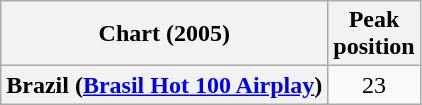<table class="wikitable plainrowheaders">
<tr>
<th>Chart (2005)</th>
<th>Peak<br>position</th>
</tr>
<tr>
<th scope="row">Brazil (<a href='#'>Brasil Hot 100 Airplay</a>)</th>
<td align="center">23</td>
</tr>
</table>
